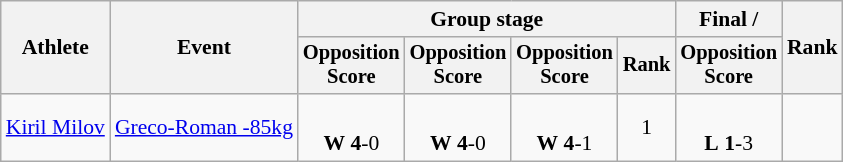<table class="wikitable" style="font-size:90%">
<tr>
<th rowspan=2>Athlete</th>
<th rowspan=2>Event</th>
<th colspan=4>Group stage</th>
<th>Final / </th>
<th rowspan=2>Rank</th>
</tr>
<tr style="font-size:95%">
<th>Opposition<br>Score</th>
<th>Opposition<br>Score</th>
<th>Opposition<br>Score</th>
<th>Rank</th>
<th>Opposition<br>Score</th>
</tr>
<tr align=center>
<td align=left><a href='#'>Kiril Milov</a></td>
<td align=left><a href='#'>Greco-Roman -85kg</a></td>
<td><br><strong>W</strong> <strong>4</strong>-0 <sup></sup></td>
<td><br><strong>W</strong> <strong>4</strong>-0 <sup></sup></td>
<td><br><strong>W</strong> <strong>4</strong>-1 <sup></sup></td>
<td>1 </td>
<td><br><strong>L</strong> <strong>1</strong>-3 <sup></sup></td>
<td></td>
</tr>
</table>
